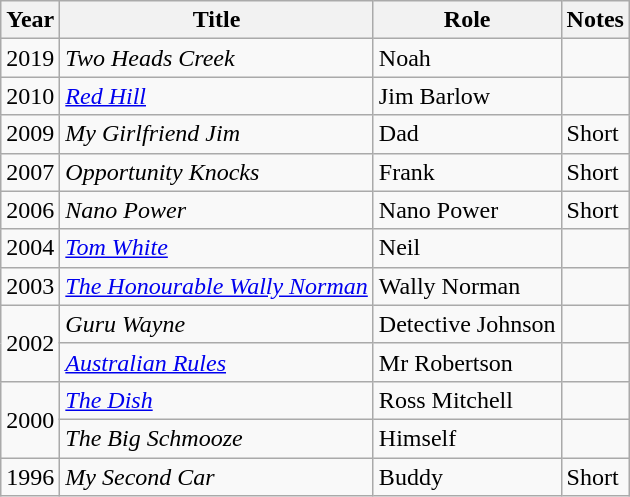<table class="wikitable sortable">
<tr>
<th>Year</th>
<th>Title</th>
<th>Role</th>
<th>Notes</th>
</tr>
<tr>
<td>2019</td>
<td><em>Two Heads Creek</em></td>
<td>Noah</td>
<td></td>
</tr>
<tr>
<td>2010</td>
<td><em><a href='#'>Red Hill</a></em></td>
<td>Jim Barlow</td>
<td></td>
</tr>
<tr>
<td>2009</td>
<td><em>My Girlfriend Jim</em></td>
<td>Dad</td>
<td>Short</td>
</tr>
<tr>
<td>2007</td>
<td><em>Opportunity Knocks</em></td>
<td>Frank</td>
<td>Short</td>
</tr>
<tr>
<td>2006</td>
<td><em>Nano Power</em></td>
<td>Nano Power</td>
<td>Short</td>
</tr>
<tr>
<td>2004</td>
<td><em><a href='#'>Tom White</a></em></td>
<td>Neil</td>
<td></td>
</tr>
<tr>
<td>2003</td>
<td><em><a href='#'>The Honourable Wally Norman</a></em></td>
<td>Wally Norman</td>
<td></td>
</tr>
<tr>
<td rowspan="2">2002</td>
<td><em>Guru Wayne</em></td>
<td>Detective Johnson</td>
<td></td>
</tr>
<tr>
<td><em><a href='#'>Australian Rules</a></em></td>
<td>Mr Robertson</td>
<td></td>
</tr>
<tr>
<td rowspan="2">2000</td>
<td><em><a href='#'>The Dish</a></em></td>
<td>Ross Mitchell</td>
<td></td>
</tr>
<tr>
<td><em>The Big Schmooze</em></td>
<td>Himself</td>
<td></td>
</tr>
<tr>
<td>1996</td>
<td><em>My Second Car</em></td>
<td>Buddy</td>
<td>Short</td>
</tr>
</table>
